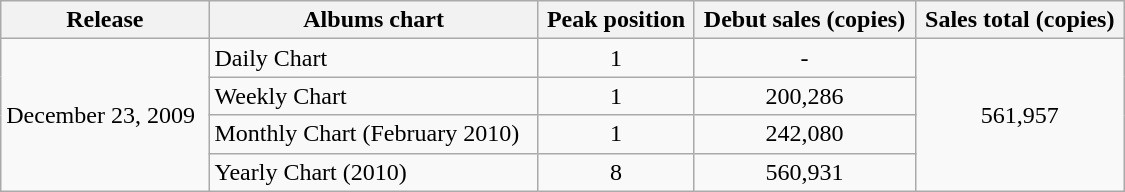<table class="wikitable" style="width:750px;">
<tr>
<th>Release</th>
<th>Albums chart</th>
<th>Peak position</th>
<th>Debut sales (copies)</th>
<th>Sales total (copies)</th>
</tr>
<tr>
<td rowspan="4">December 23, 2009</td>
<td>Daily Chart</td>
<td style="text-align:center;">1</td>
<td style="text-align:center;">-</td>
<td rowspan="4" style="text-align:center;">561,957</td>
</tr>
<tr>
<td>Weekly Chart</td>
<td style="text-align:center;">1</td>
<td style="text-align:center;">200,286</td>
</tr>
<tr>
<td>Monthly Chart (February 2010)</td>
<td style="text-align:center;">1</td>
<td style="text-align:center;">242,080</td>
</tr>
<tr>
<td>Yearly Chart (2010)</td>
<td style="text-align:center;">8</td>
<td style="text-align:center;">560,931</td>
</tr>
</table>
